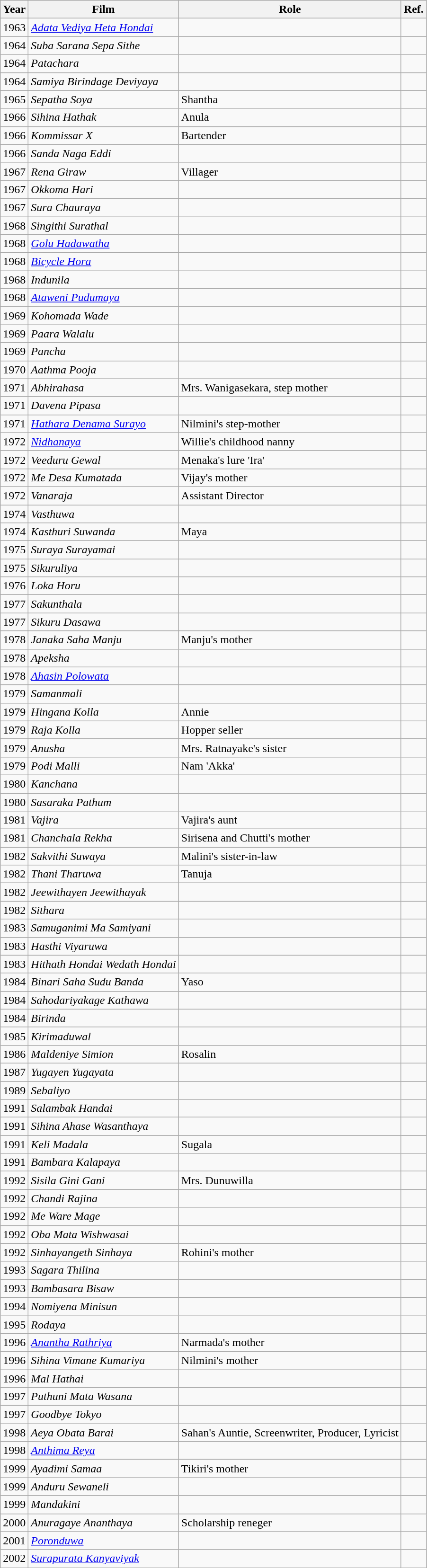<table class="wikitable">
<tr>
<th>Year</th>
<th>Film</th>
<th>Role</th>
<th>Ref.</th>
</tr>
<tr>
<td>1963</td>
<td><em><a href='#'>Adata Vediya Heta Hondai</a></em></td>
<td></td>
<td></td>
</tr>
<tr>
<td>1964</td>
<td><em>Suba Sarana Sepa Sithe</em></td>
<td></td>
<td></td>
</tr>
<tr>
<td>1964</td>
<td><em>Patachara</em></td>
<td></td>
<td></td>
</tr>
<tr>
<td>1964</td>
<td><em>Samiya Birindage Deviyaya</em></td>
<td></td>
<td></td>
</tr>
<tr>
<td>1965</td>
<td><em>Sepatha Soya</em></td>
<td>Shantha</td>
<td></td>
</tr>
<tr>
<td>1966</td>
<td><em>Sihina Hathak</em></td>
<td>Anula</td>
<td></td>
</tr>
<tr>
<td>1966</td>
<td><em>Kommissar X</em></td>
<td>Bartender</td>
<td></td>
</tr>
<tr>
<td>1966</td>
<td><em>Sanda Naga Eddi</em></td>
<td></td>
<td></td>
</tr>
<tr>
<td>1967</td>
<td><em>Rena Giraw</em></td>
<td>Villager</td>
<td></td>
</tr>
<tr>
<td>1967</td>
<td><em>Okkoma Hari</em></td>
<td></td>
<td></td>
</tr>
<tr>
<td>1967</td>
<td><em>Sura Chauraya</em></td>
<td></td>
<td></td>
</tr>
<tr>
<td>1968</td>
<td><em>Singithi Surathal</em></td>
<td></td>
<td></td>
</tr>
<tr>
<td>1968</td>
<td><em><a href='#'>Golu Hadawatha</a></em></td>
<td></td>
<td></td>
</tr>
<tr>
<td>1968</td>
<td><em><a href='#'>Bicycle Hora</a></em></td>
<td></td>
<td></td>
</tr>
<tr>
<td>1968</td>
<td><em>Indunila</em></td>
<td></td>
<td></td>
</tr>
<tr>
<td>1968</td>
<td><em><a href='#'>Ataweni Pudumaya</a></em></td>
<td></td>
<td></td>
</tr>
<tr>
<td>1969</td>
<td><em>Kohomada Wade</em></td>
<td></td>
<td></td>
</tr>
<tr>
<td>1969</td>
<td><em>Paara Walalu</em></td>
<td></td>
<td></td>
</tr>
<tr>
<td>1969</td>
<td><em>Pancha</em></td>
<td></td>
<td></td>
</tr>
<tr>
<td>1970</td>
<td><em>Aathma Pooja</em></td>
<td></td>
<td></td>
</tr>
<tr>
<td>1971</td>
<td><em>Abhirahasa</em></td>
<td>Mrs. Wanigasekara, step mother</td>
<td></td>
</tr>
<tr>
<td>1971</td>
<td><em>Davena Pipasa</em></td>
<td></td>
<td></td>
</tr>
<tr>
<td>1971</td>
<td><em><a href='#'>Hathara Denama Surayo</a></em></td>
<td>Nilmini's step-mother</td>
<td></td>
</tr>
<tr>
<td>1972</td>
<td><em><a href='#'>Nidhanaya</a></em></td>
<td>Willie's childhood nanny</td>
<td></td>
</tr>
<tr>
<td>1972</td>
<td><em>Veeduru Gewal</em></td>
<td>Menaka's lure 'Ira'</td>
<td></td>
</tr>
<tr>
<td>1972</td>
<td><em>Me Desa Kumatada</em></td>
<td>Vijay's mother</td>
<td></td>
</tr>
<tr>
<td>1972</td>
<td><em>Vanaraja</em></td>
<td>Assistant Director</td>
<td></td>
</tr>
<tr>
<td>1974</td>
<td><em>Vasthuwa</em></td>
<td></td>
<td></td>
</tr>
<tr>
<td>1974</td>
<td><em>Kasthuri Suwanda</em></td>
<td>Maya</td>
<td></td>
</tr>
<tr>
<td>1975</td>
<td><em>Suraya Surayamai</em></td>
<td></td>
<td></td>
</tr>
<tr>
<td>1975</td>
<td><em>Sikuruliya</em></td>
<td></td>
<td></td>
</tr>
<tr>
<td>1976</td>
<td><em>Loka Horu</em></td>
<td></td>
<td></td>
</tr>
<tr>
<td>1977</td>
<td><em>Sakunthala</em></td>
<td></td>
<td></td>
</tr>
<tr>
<td>1977</td>
<td><em>Sikuru Dasawa</em></td>
<td></td>
<td></td>
</tr>
<tr>
<td>1978</td>
<td><em>Janaka Saha Manju</em></td>
<td>Manju's mother</td>
<td></td>
</tr>
<tr>
<td>1978</td>
<td><em>Apeksha</em></td>
<td></td>
<td></td>
</tr>
<tr>
<td>1978</td>
<td><em><a href='#'>Ahasin Polowata</a></em></td>
<td></td>
<td></td>
</tr>
<tr>
<td>1979</td>
<td><em>Samanmali</em></td>
<td></td>
<td></td>
</tr>
<tr>
<td>1979</td>
<td><em>Hingana Kolla</em></td>
<td>Annie</td>
<td></td>
</tr>
<tr>
<td>1979</td>
<td><em>Raja Kolla</em></td>
<td>Hopper seller</td>
<td></td>
</tr>
<tr>
<td>1979</td>
<td><em>Anusha</em></td>
<td>Mrs. Ratnayake's sister</td>
<td></td>
</tr>
<tr>
<td>1979</td>
<td><em>Podi Malli</em></td>
<td>Nam 'Akka'</td>
<td></td>
</tr>
<tr>
<td>1980</td>
<td><em>Kanchana</em></td>
<td></td>
<td></td>
</tr>
<tr>
<td>1980</td>
<td><em>Sasaraka Pathum</em></td>
<td></td>
<td></td>
</tr>
<tr>
<td>1981</td>
<td><em>Vajira</em></td>
<td>Vajira's aunt</td>
<td></td>
</tr>
<tr>
<td>1981</td>
<td><em>Chanchala Rekha</em></td>
<td>Sirisena and Chutti's mother</td>
<td></td>
</tr>
<tr>
<td>1982</td>
<td><em>Sakvithi Suwaya</em></td>
<td>Malini's sister-in-law</td>
<td></td>
</tr>
<tr>
<td>1982</td>
<td><em>Thani Tharuwa</em></td>
<td>Tanuja</td>
<td></td>
</tr>
<tr>
<td>1982</td>
<td><em>Jeewithayen Jeewithayak</em></td>
<td></td>
<td></td>
</tr>
<tr>
<td>1982</td>
<td><em>Sithara</em></td>
<td></td>
<td></td>
</tr>
<tr>
<td>1983</td>
<td><em>Samuganimi Ma Samiyani</em></td>
<td></td>
<td></td>
</tr>
<tr>
<td>1983</td>
<td><em>Hasthi Viyaruwa</em></td>
<td></td>
<td></td>
</tr>
<tr>
<td>1983</td>
<td><em>Hithath Hondai Wedath Hondai</em></td>
<td></td>
<td></td>
</tr>
<tr>
<td>1984</td>
<td><em>Binari Saha Sudu Banda</em></td>
<td>Yaso</td>
<td></td>
</tr>
<tr>
<td>1984</td>
<td><em>Sahodariyakage Kathawa</em></td>
<td></td>
<td></td>
</tr>
<tr>
<td>1984</td>
<td><em>Birinda</em></td>
<td></td>
<td></td>
</tr>
<tr>
<td>1985</td>
<td><em>Kirimaduwal</em></td>
<td></td>
<td></td>
</tr>
<tr>
<td>1986</td>
<td><em>Maldeniye Simion</em></td>
<td>Rosalin</td>
<td></td>
</tr>
<tr>
<td>1987</td>
<td><em>Yugayen Yugayata</em></td>
<td></td>
<td></td>
</tr>
<tr>
<td>1989</td>
<td><em>Sebaliyo</em></td>
<td></td>
<td></td>
</tr>
<tr>
<td>1991</td>
<td><em>Salambak Handai</em></td>
<td></td>
<td></td>
</tr>
<tr>
<td>1991</td>
<td><em>Sihina Ahase Wasanthaya</em></td>
<td></td>
<td></td>
</tr>
<tr>
<td>1991</td>
<td><em>Keli Madala</em></td>
<td>Sugala</td>
<td></td>
</tr>
<tr>
<td>1991</td>
<td><em>Bambara Kalapaya</em></td>
<td></td>
<td></td>
</tr>
<tr>
<td>1992</td>
<td><em>Sisila Gini Gani</em></td>
<td>Mrs. Dunuwilla</td>
<td></td>
</tr>
<tr>
<td>1992</td>
<td><em>Chandi Rajina</em></td>
<td></td>
<td></td>
</tr>
<tr>
<td>1992</td>
<td><em>Me Ware Mage</em></td>
<td></td>
<td></td>
</tr>
<tr>
<td>1992</td>
<td><em>Oba Mata Wishwasai</em></td>
<td></td>
<td></td>
</tr>
<tr>
<td>1992</td>
<td><em>Sinhayangeth Sinhaya</em></td>
<td>Rohini's mother</td>
<td></td>
</tr>
<tr>
<td>1993</td>
<td><em>Sagara Thilina</em></td>
<td></td>
<td></td>
</tr>
<tr>
<td>1993</td>
<td><em>Bambasara Bisaw</em></td>
<td></td>
<td></td>
</tr>
<tr>
<td>1994</td>
<td><em>Nomiyena Minisun</em></td>
<td></td>
<td></td>
</tr>
<tr>
<td>1995</td>
<td><em>Rodaya</em></td>
<td></td>
<td></td>
</tr>
<tr>
<td>1996</td>
<td><em><a href='#'>Anantha Rathriya</a></em></td>
<td>Narmada's mother</td>
<td></td>
</tr>
<tr>
<td>1996</td>
<td><em>Sihina Vimane Kumariya</em></td>
<td>Nilmini's mother</td>
<td></td>
</tr>
<tr>
<td>1996</td>
<td><em>Mal Hathai</em></td>
<td></td>
<td></td>
</tr>
<tr>
<td>1997</td>
<td><em>Puthuni Mata Wasana</em></td>
<td></td>
<td></td>
</tr>
<tr>
<td>1997</td>
<td><em>Goodbye Tokyo</em></td>
<td></td>
<td></td>
</tr>
<tr>
<td>1998</td>
<td><em>Aeya Obata Barai</em></td>
<td>Sahan's Auntie, Screenwriter, Producer, Lyricist</td>
<td></td>
</tr>
<tr>
<td>1998</td>
<td><em><a href='#'>Anthima Reya</a></em></td>
<td></td>
<td></td>
</tr>
<tr>
<td>1999</td>
<td><em>Ayadimi Samaa</em></td>
<td>Tikiri's mother</td>
<td></td>
</tr>
<tr>
<td>1999</td>
<td><em>Anduru Sewaneli</em></td>
<td></td>
<td></td>
</tr>
<tr>
<td>1999</td>
<td><em>Mandakini</em></td>
<td></td>
<td></td>
</tr>
<tr>
<td>2000</td>
<td><em>Anuragaye Ananthaya</em></td>
<td>Scholarship reneger</td>
<td></td>
</tr>
<tr>
<td>2001</td>
<td><em><a href='#'>Poronduwa</a></em></td>
<td></td>
<td></td>
</tr>
<tr>
<td>2002</td>
<td><em><a href='#'>Surapurata Kanyaviyak</a></em></td>
<td></td>
<td></td>
</tr>
</table>
